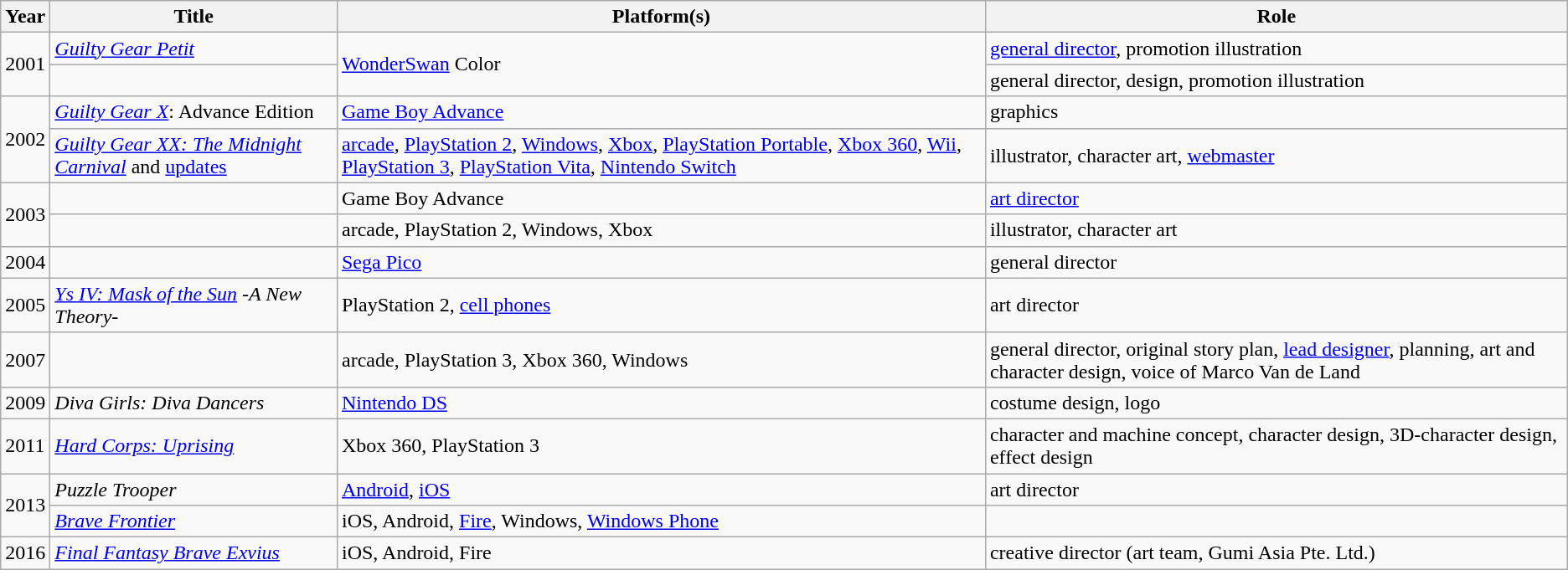<table class="wikitable">
<tr>
<th>Year</th>
<th>Title</th>
<th>Platform(s)</th>
<th>Role</th>
</tr>
<tr>
<td style="text-align:center;" rowspan=2>2001</td>
<td><em><a href='#'>Guilty Gear Petit</a></em></td>
<td rowspan="2"><a href='#'>WonderSwan</a> Color</td>
<td><a href='#'>general director</a>, promotion illustration</td>
</tr>
<tr>
<td></td>
<td>general director, design, promotion illustration</td>
</tr>
<tr>
<td style="text-align:center;" rowspan=2>2002</td>
<td><em><a href='#'>Guilty Gear X</a></em>: Advance Edition</td>
<td><a href='#'>Game Boy Advance</a></td>
<td>graphics</td>
</tr>
<tr>
<td><em><a href='#'>Guilty Gear XX: The Midnight Carnival</a></em> and <a href='#'>updates</a></td>
<td><a href='#'>arcade</a>, <a href='#'>PlayStation 2</a>, <a href='#'>Windows</a>, <a href='#'>Xbox</a>, <a href='#'>PlayStation Portable</a>, <a href='#'>Xbox 360</a>, <a href='#'>Wii</a>, <a href='#'>PlayStation 3</a>, <a href='#'>PlayStation Vita</a>, <a href='#'>Nintendo Switch</a></td>
<td>illustrator, character art, <a href='#'>webmaster</a></td>
</tr>
<tr>
<td style="text-align:center;" rowspan=2>2003</td>
<td></td>
<td>Game Boy Advance</td>
<td><a href='#'>art director</a></td>
</tr>
<tr>
<td></td>
<td>arcade, PlayStation 2, Windows, Xbox</td>
<td>illustrator, character art</td>
</tr>
<tr>
<td>2004</td>
<td></td>
<td><a href='#'>Sega Pico</a></td>
<td>general director</td>
</tr>
<tr>
<td>2005</td>
<td><em><a href='#'>Ys IV: Mask of the Sun</a> -A New Theory-</em></td>
<td>PlayStation 2, <a href='#'>cell phones</a></td>
<td>art director</td>
</tr>
<tr>
<td>2007</td>
<td></td>
<td>arcade, PlayStation 3, Xbox 360, Windows</td>
<td>general director, original story plan, <a href='#'>lead designer</a>, planning, art and character design, voice of Marco Van de Land</td>
</tr>
<tr>
<td>2009</td>
<td><em>Diva Girls: Diva Dancers</em></td>
<td><a href='#'>Nintendo DS</a></td>
<td>costume design, logo</td>
</tr>
<tr>
<td>2011</td>
<td><em><a href='#'>Hard Corps: Uprising</a></em></td>
<td>Xbox 360, PlayStation 3</td>
<td>character and machine concept, character design, 3D-character design, effect design</td>
</tr>
<tr>
<td style="text-align:center;" rowspan=2>2013</td>
<td><em>Puzzle Trooper</em></td>
<td><a href='#'>Android</a>, <a href='#'>iOS</a></td>
<td>art director</td>
</tr>
<tr>
<td><em><a href='#'>Brave Frontier</a></em></td>
<td>iOS, Android, <a href='#'>Fire</a>, Windows, <a href='#'>Windows Phone</a></td>
<td></td>
</tr>
<tr>
<td>2016</td>
<td><em><a href='#'>Final Fantasy Brave Exvius</a></em></td>
<td>iOS, Android, Fire</td>
<td>creative director (art team, Gumi Asia Pte. Ltd.)</td>
</tr>
</table>
